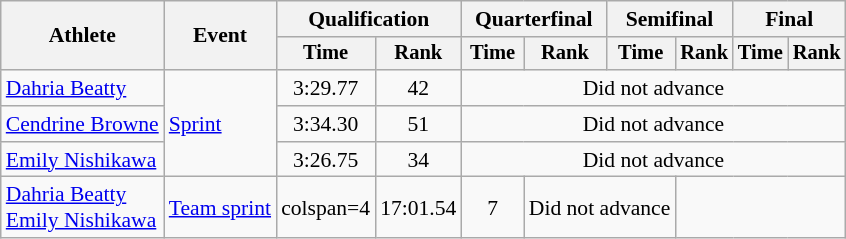<table class="wikitable" style="font-size:90%">
<tr>
<th rowspan="2">Athlete</th>
<th rowspan="2">Event</th>
<th colspan="2">Qualification</th>
<th colspan="2">Quarterfinal</th>
<th colspan="2">Semifinal</th>
<th colspan="2">Final</th>
</tr>
<tr style="font-size:95%">
<th>Time</th>
<th>Rank</th>
<th>Time</th>
<th>Rank</th>
<th>Time</th>
<th>Rank</th>
<th>Time</th>
<th>Rank</th>
</tr>
<tr align=center>
<td align=left><a href='#'>Dahria Beatty</a></td>
<td align=left rowspan=3><a href='#'>Sprint</a></td>
<td>3:29.77</td>
<td>42</td>
<td colspan=6>Did not advance</td>
</tr>
<tr align=center>
<td align=left><a href='#'>Cendrine Browne</a></td>
<td>3:34.30</td>
<td>51</td>
<td colspan=6>Did not advance</td>
</tr>
<tr align=center>
<td align=left><a href='#'>Emily Nishikawa</a></td>
<td>3:26.75</td>
<td>34</td>
<td colspan=6>Did not advance</td>
</tr>
<tr align=center>
<td align=left><a href='#'>Dahria Beatty</a><br><a href='#'>Emily Nishikawa</a></td>
<td align=left><a href='#'>Team sprint</a></td>
<td>colspan=4 </td>
<td>17:01.54</td>
<td>7</td>
<td colspan=2>Did not advance</td>
</tr>
</table>
